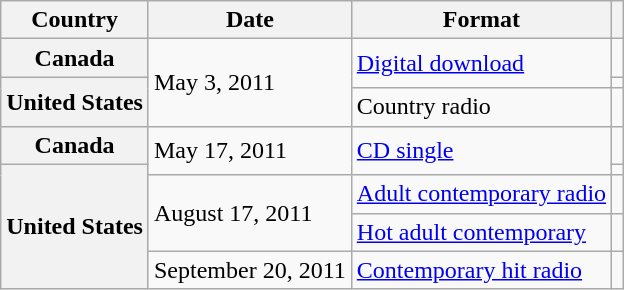<table class="wikitable plainrowheaders">
<tr>
<th scope="col">Country</th>
<th scope="col">Date</th>
<th scope="col">Format</th>
<th scope="col"></th>
</tr>
<tr>
<th scope="row">Canada</th>
<td rowspan="3">May 3, 2011</td>
<td rowspan="2"><a href='#'>Digital download</a></td>
<td></td>
</tr>
<tr>
<th scope="row" rowspan="2">United States</th>
<td></td>
</tr>
<tr>
<td>Country radio</td>
<td></td>
</tr>
<tr>
<th scope="row">Canada</th>
<td rowspan="2">May 17, 2011</td>
<td rowspan="2"><a href='#'>CD single</a></td>
<td></td>
</tr>
<tr>
<th scope="row" rowspan="4">United States</th>
<td></td>
</tr>
<tr>
<td rowspan="2">August 17, 2011</td>
<td><a href='#'>Adult contemporary radio</a></td>
<td></td>
</tr>
<tr>
<td><a href='#'>Hot adult contemporary</a></td>
<td></td>
</tr>
<tr>
<td>September 20, 2011</td>
<td><a href='#'>Contemporary hit radio</a></td>
<td></td>
</tr>
</table>
